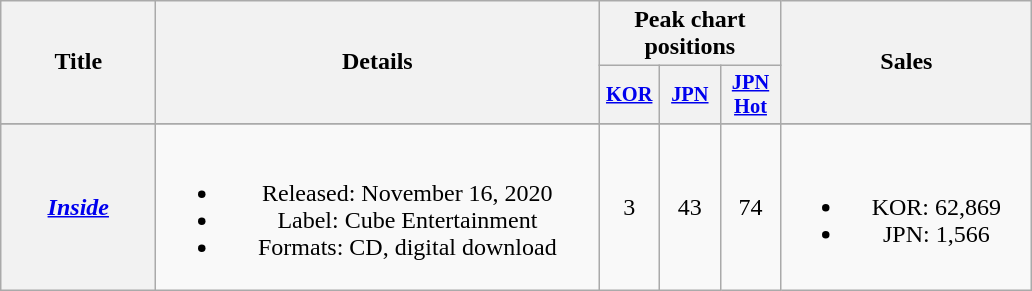<table class="wikitable plainrowheaders" style="text-align:center">
<tr>
<th scope="col" rowspan="2" style="width:6em;">Title</th>
<th scope="col" rowspan="2" style="width:18em;">Details</th>
<th scope="col" colspan="3">Peak chart positions</th>
<th scope="col" rowspan="2" style="width:10em;">Sales</th>
</tr>
<tr>
<th scope="col" style="width:2.5em;font-size:85%;"><a href='#'>KOR</a><br></th>
<th scope="col" style="width:2.5em;font-size:85%;"><a href='#'>JPN</a><br></th>
<th scope="col" style="width:2.5em;font-size:85%;"><a href='#'>JPN Hot</a><br></th>
</tr>
<tr>
</tr>
<tr>
<th scope="row"><em><a href='#'>Inside</a></em></th>
<td><br><ul><li>Released: November 16, 2020</li><li>Label: Cube Entertainment</li><li>Formats: CD, digital download</li></ul></td>
<td>3</td>
<td>43</td>
<td>74</td>
<td><br><ul><li>KOR: 62,869</li><li>JPN: 1,566</li></ul></td>
</tr>
</table>
